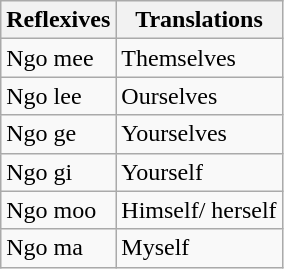<table class="wikitable">
<tr>
<th>Reflexives</th>
<th>Translations</th>
</tr>
<tr>
<td>Ngo  mee</td>
<td>Themselves</td>
</tr>
<tr>
<td>Ngo  lee</td>
<td>Ourselves</td>
</tr>
<tr>
<td>Ngo  ge</td>
<td>Yourselves</td>
</tr>
<tr>
<td>Ngo  gi</td>
<td>Yourself</td>
</tr>
<tr>
<td>Ngo  moo</td>
<td>Himself/  herself</td>
</tr>
<tr>
<td>Ngo  ma</td>
<td>Myself</td>
</tr>
</table>
